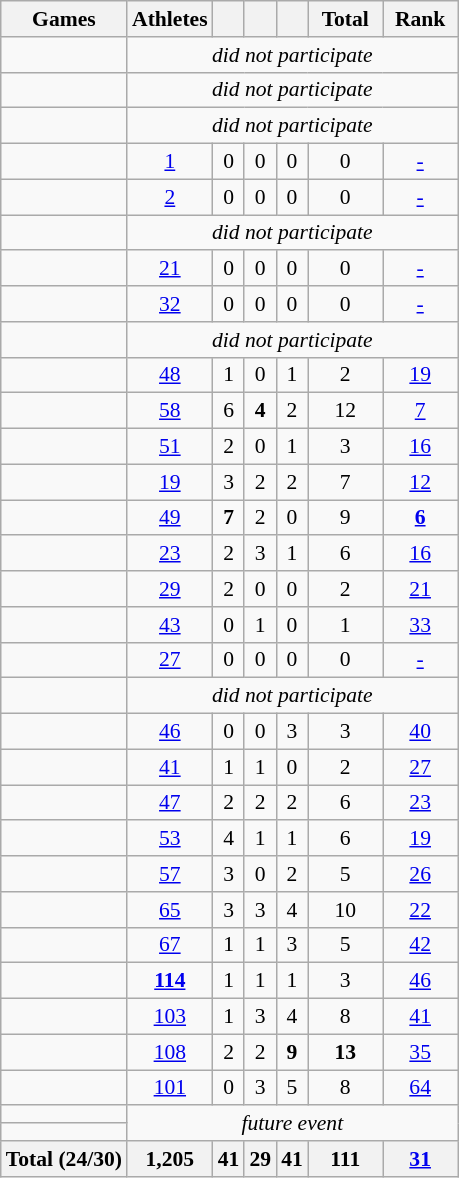<table class="wikitable" style="text-align:center; font-size:90%;">
<tr>
<th>Games</th>
<th>Athletes</th>
<th width:3em; font-weight:bold;"></th>
<th width:3em; font-weight:bold;"></th>
<th width:3em; font-weight:bold;"></th>
<th style="width:3em; font-weight:bold;">Total</th>
<th style="width:3em; font-weight:bold;">Rank</th>
</tr>
<tr>
<td align=left></td>
<td colspan=6><em>did not participate</em></td>
</tr>
<tr>
<td align=left></td>
<td colspan=6><em>did not participate</em></td>
</tr>
<tr>
<td align=left></td>
<td colspan=6><em>did not participate</em></td>
</tr>
<tr>
<td align=left></td>
<td><a href='#'>1</a></td>
<td>0</td>
<td>0</td>
<td>0</td>
<td>0</td>
<td><a href='#'>-</a></td>
</tr>
<tr>
<td align=left></td>
<td><a href='#'>2</a></td>
<td>0</td>
<td>0</td>
<td>0</td>
<td>0</td>
<td><a href='#'>-</a></td>
</tr>
<tr>
<td align=left></td>
<td colspan=6><em>did not participate</em></td>
</tr>
<tr>
<td align=left></td>
<td><a href='#'>21</a></td>
<td>0</td>
<td>0</td>
<td>0</td>
<td>0</td>
<td><a href='#'>-</a></td>
</tr>
<tr>
<td align=left></td>
<td><a href='#'>32</a></td>
<td>0</td>
<td>0</td>
<td>0</td>
<td>0</td>
<td><a href='#'>-</a></td>
</tr>
<tr>
<td align=left></td>
<td colspan=6><em>did not participate</em></td>
</tr>
<tr>
<td align=left></td>
<td><a href='#'>48</a></td>
<td>1</td>
<td>0</td>
<td>1</td>
<td>2</td>
<td><a href='#'>19</a></td>
</tr>
<tr>
<td align=left></td>
<td><a href='#'>58</a></td>
<td>6</td>
<td><strong>4</strong></td>
<td>2</td>
<td>12</td>
<td><a href='#'>7</a></td>
</tr>
<tr>
<td align=left></td>
<td><a href='#'>51</a></td>
<td>2</td>
<td>0</td>
<td>1</td>
<td>3</td>
<td><a href='#'>16</a></td>
</tr>
<tr>
<td align=left></td>
<td><a href='#'>19</a></td>
<td>3</td>
<td>2</td>
<td>2</td>
<td>7</td>
<td><a href='#'>12</a></td>
</tr>
<tr>
<td align=left></td>
<td><a href='#'>49</a></td>
<td><strong>7</strong></td>
<td>2</td>
<td>0</td>
<td>9</td>
<td><a href='#'><strong>6</strong></a></td>
</tr>
<tr>
<td align=left></td>
<td><a href='#'>23</a></td>
<td>2</td>
<td>3</td>
<td>1</td>
<td>6</td>
<td><a href='#'>16</a></td>
</tr>
<tr>
<td align=left></td>
<td><a href='#'>29</a></td>
<td>2</td>
<td>0</td>
<td>0</td>
<td>2</td>
<td><a href='#'>21</a></td>
</tr>
<tr>
<td align=left></td>
<td><a href='#'>43</a></td>
<td>0</td>
<td>1</td>
<td>0</td>
<td>1</td>
<td><a href='#'>33</a></td>
</tr>
<tr>
<td align=left></td>
<td><a href='#'>27</a></td>
<td>0</td>
<td>0</td>
<td>0</td>
<td>0</td>
<td><a href='#'>-</a></td>
</tr>
<tr>
<td align=left></td>
<td colspan=6><em>did not participate</em></td>
</tr>
<tr>
<td align=left></td>
<td><a href='#'>46</a></td>
<td>0</td>
<td>0</td>
<td>3</td>
<td>3</td>
<td><a href='#'>40</a></td>
</tr>
<tr>
<td align=left></td>
<td><a href='#'>41</a></td>
<td>1</td>
<td>1</td>
<td>0</td>
<td>2</td>
<td><a href='#'>27</a></td>
</tr>
<tr>
<td align=left></td>
<td><a href='#'>47</a></td>
<td>2</td>
<td>2</td>
<td>2</td>
<td>6</td>
<td><a href='#'>23</a></td>
</tr>
<tr>
<td align=left></td>
<td><a href='#'>53</a></td>
<td>4</td>
<td>1</td>
<td>1</td>
<td>6</td>
<td><a href='#'>19</a></td>
</tr>
<tr>
<td align=left></td>
<td><a href='#'>57</a></td>
<td>3</td>
<td>0</td>
<td>2</td>
<td>5</td>
<td><a href='#'>26</a></td>
</tr>
<tr>
<td align=left></td>
<td><a href='#'>65</a></td>
<td>3</td>
<td>3</td>
<td>4</td>
<td>10</td>
<td><a href='#'>22</a></td>
</tr>
<tr>
<td align=left></td>
<td><a href='#'>67</a></td>
<td>1</td>
<td>1</td>
<td>3</td>
<td>5</td>
<td><a href='#'>42</a></td>
</tr>
<tr>
<td align=left></td>
<td><a href='#'><strong>114</strong></a></td>
<td>1</td>
<td>1</td>
<td>1</td>
<td>3</td>
<td><a href='#'>46</a></td>
</tr>
<tr>
<td align=left></td>
<td><a href='#'>103</a></td>
<td>1</td>
<td>3</td>
<td>4</td>
<td>8</td>
<td><a href='#'>41</a></td>
</tr>
<tr>
<td align=left></td>
<td><a href='#'>108</a></td>
<td>2</td>
<td>2</td>
<td><strong>9</strong></td>
<td><strong>13</strong></td>
<td><a href='#'>35</a></td>
</tr>
<tr>
<td align=left></td>
<td><a href='#'>101</a></td>
<td>0</td>
<td>3</td>
<td>5</td>
<td>8</td>
<td><a href='#'> 64</a></td>
</tr>
<tr>
<td align=left></td>
<td colspan=6 rowspan=2><em>future event</em></td>
</tr>
<tr>
<td align=left></td>
</tr>
<tr>
<th colspan=1>Total (24/30)</th>
<th>1,205</th>
<th>41</th>
<th>29</th>
<th>41</th>
<th>111</th>
<th><a href='#'>31</a></th>
</tr>
</table>
